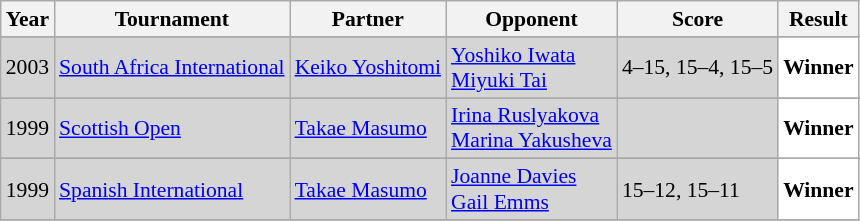<table class="sortable wikitable" style="font-size: 90%;">
<tr>
<th>Year</th>
<th>Tournament</th>
<th>Partner</th>
<th>Opponent</th>
<th>Score</th>
<th>Result</th>
</tr>
<tr>
</tr>
<tr style="background:#D5D5D5">
<td align="center">2003</td>
<td align="left"><a href='#'>South Africa International</a></td>
<td align="left"> <a href='#'>Keiko Yoshitomi</a></td>
<td align="left"> <a href='#'>Yoshiko Iwata</a> <br>  <a href='#'>Miyuki Tai</a></td>
<td align="left">4–15, 15–4, 15–5</td>
<td style="text-align:left; background:white"> <strong>Winner</strong></td>
</tr>
<tr>
</tr>
<tr style="background:#D5D5D5">
<td align="center">1999</td>
<td align="left"><a href='#'>Scottish Open</a></td>
<td align="left"> <a href='#'>Takae Masumo</a></td>
<td align="left"> <a href='#'>Irina Ruslyakova</a> <br>  <a href='#'>Marina Yakusheva</a></td>
<td align="left"></td>
<td style="text-align:left; background:white"> <strong>Winner</strong></td>
</tr>
<tr>
</tr>
<tr style="background:#D5D5D5">
<td align="center">1999</td>
<td align="left"><a href='#'>Spanish International</a></td>
<td align="left"> <a href='#'>Takae Masumo</a></td>
<td align="left"> <a href='#'>Joanne Davies</a> <br>  <a href='#'>Gail Emms</a></td>
<td align="left">15–12, 15–11</td>
<td style="text-align:left; background:white"> <strong>Winner</strong></td>
</tr>
<tr>
</tr>
</table>
